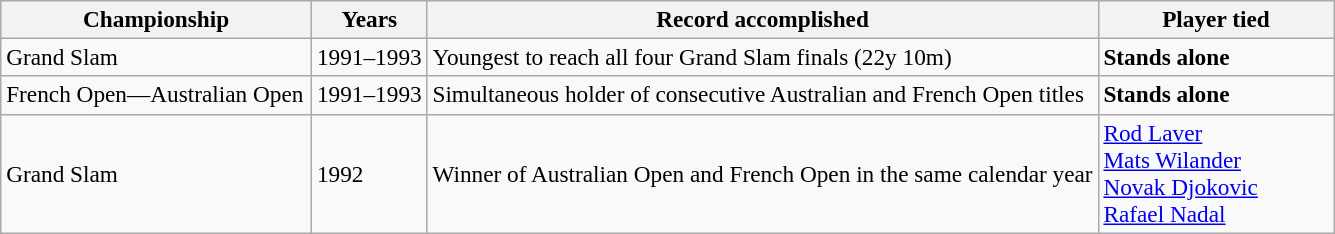<table class=wikitable style=font-size:97%>
<tr>
<th width=200>Championship</th>
<th>Years</th>
<th>Record accomplished</th>
<th width=150>Player tied</th>
</tr>
<tr>
<td>Grand Slam</td>
<td>1991–1993</td>
<td>Youngest to reach all four Grand Slam finals (22y 10m)</td>
<td><strong>Stands alone</strong></td>
</tr>
<tr>
<td>French Open—Australian Open</td>
<td>1991–1993</td>
<td>Simultaneous holder of consecutive Australian and French Open titles</td>
<td><strong>Stands alone</strong></td>
</tr>
<tr>
<td>Grand Slam</td>
<td>1992</td>
<td>Winner of Australian Open and French Open in the same calendar year</td>
<td><a href='#'>Rod Laver</a><br><a href='#'>Mats Wilander</a><br><a href='#'>Novak Djokovic</a><br><a href='#'>Rafael Nadal</a></td>
</tr>
</table>
